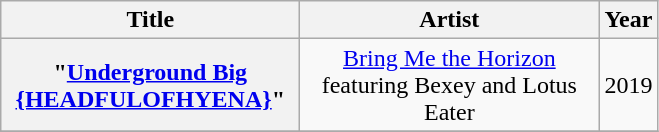<table class="wikitable plainrowheaders" style="text-align:center;">
<tr>
<th scope="col" style="width:12em;">Title</th>
<th scope="col" style="width:12em;">Artist</th>
<th scope="col" style="width:1em;">Year</th>
</tr>
<tr>
<th scope="row">"<a href='#'>Underground Big {HEADFULOFHYENA}</a>"</th>
<td><a href='#'>Bring Me the Horizon</a> featuring Bexey and Lotus Eater</td>
<td>2019</td>
</tr>
<tr>
</tr>
</table>
